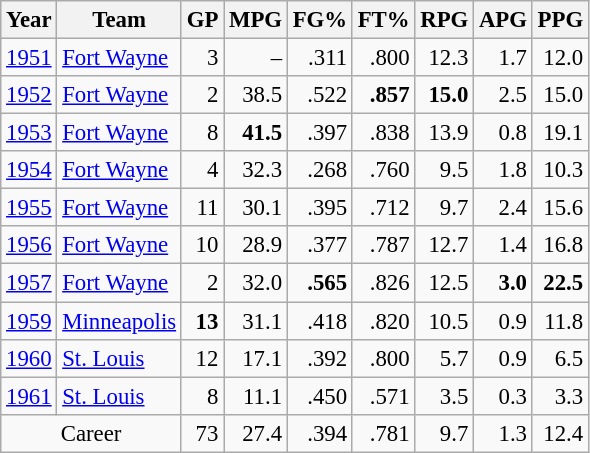<table class="wikitable sortable" style="font-size:95%; text-align:right;">
<tr>
<th>Year</th>
<th>Team</th>
<th>GP</th>
<th>MPG</th>
<th>FG%</th>
<th>FT%</th>
<th>RPG</th>
<th>APG</th>
<th>PPG</th>
</tr>
<tr>
<td style="text-align:left;"><a href='#'>1951</a></td>
<td style="text-align:left;"><a href='#'>Fort Wayne</a></td>
<td>3</td>
<td>–</td>
<td>.311</td>
<td>.800</td>
<td>12.3</td>
<td>1.7</td>
<td>12.0</td>
</tr>
<tr>
<td style="text-align:left;"><a href='#'>1952</a></td>
<td style="text-align:left;"><a href='#'>Fort Wayne</a></td>
<td>2</td>
<td>38.5</td>
<td>.522</td>
<td><strong>.857</strong></td>
<td><strong>15.0</strong></td>
<td>2.5</td>
<td>15.0</td>
</tr>
<tr>
<td style="text-align:left;"><a href='#'>1953</a></td>
<td style="text-align:left;"><a href='#'>Fort Wayne</a></td>
<td>8</td>
<td><strong>41.5</strong></td>
<td>.397</td>
<td>.838</td>
<td>13.9</td>
<td>0.8</td>
<td>19.1</td>
</tr>
<tr>
<td style="text-align:left;"><a href='#'>1954</a></td>
<td style="text-align:left;"><a href='#'>Fort Wayne</a></td>
<td>4</td>
<td>32.3</td>
<td>.268</td>
<td>.760</td>
<td>9.5</td>
<td>1.8</td>
<td>10.3</td>
</tr>
<tr>
<td style="text-align:left;"><a href='#'>1955</a></td>
<td style="text-align:left;"><a href='#'>Fort Wayne</a></td>
<td>11</td>
<td>30.1</td>
<td>.395</td>
<td>.712</td>
<td>9.7</td>
<td>2.4</td>
<td>15.6</td>
</tr>
<tr>
<td style="text-align:left;"><a href='#'>1956</a></td>
<td style="text-align:left;"><a href='#'>Fort Wayne</a></td>
<td>10</td>
<td>28.9</td>
<td>.377</td>
<td>.787</td>
<td>12.7</td>
<td>1.4</td>
<td>16.8</td>
</tr>
<tr>
<td style="text-align:left;"><a href='#'>1957</a></td>
<td style="text-align:left;"><a href='#'>Fort Wayne</a></td>
<td>2</td>
<td>32.0</td>
<td><strong>.565</strong></td>
<td>.826</td>
<td>12.5</td>
<td><strong>3.0</strong></td>
<td><strong>22.5</strong></td>
</tr>
<tr>
<td style="text-align:left;"><a href='#'>1959</a></td>
<td style="text-align:left;"><a href='#'>Minneapolis</a></td>
<td><strong>13</strong></td>
<td>31.1</td>
<td>.418</td>
<td>.820</td>
<td>10.5</td>
<td>0.9</td>
<td>11.8</td>
</tr>
<tr>
<td style="text-align:left;"><a href='#'>1960</a></td>
<td style="text-align:left;"><a href='#'>St. Louis</a></td>
<td>12</td>
<td>17.1</td>
<td>.392</td>
<td>.800</td>
<td>5.7</td>
<td>0.9</td>
<td>6.5</td>
</tr>
<tr>
<td style="text-align:left;"><a href='#'>1961</a></td>
<td style="text-align:left;"><a href='#'>St. Louis</a></td>
<td>8</td>
<td>11.1</td>
<td>.450</td>
<td>.571</td>
<td>3.5</td>
<td>0.3</td>
<td>3.3</td>
</tr>
<tr class="sortbottom">
<td colspan="2" style="text-align:center;">Career</td>
<td>73</td>
<td>27.4</td>
<td>.394</td>
<td>.781</td>
<td>9.7</td>
<td>1.3</td>
<td>12.4</td>
</tr>
</table>
